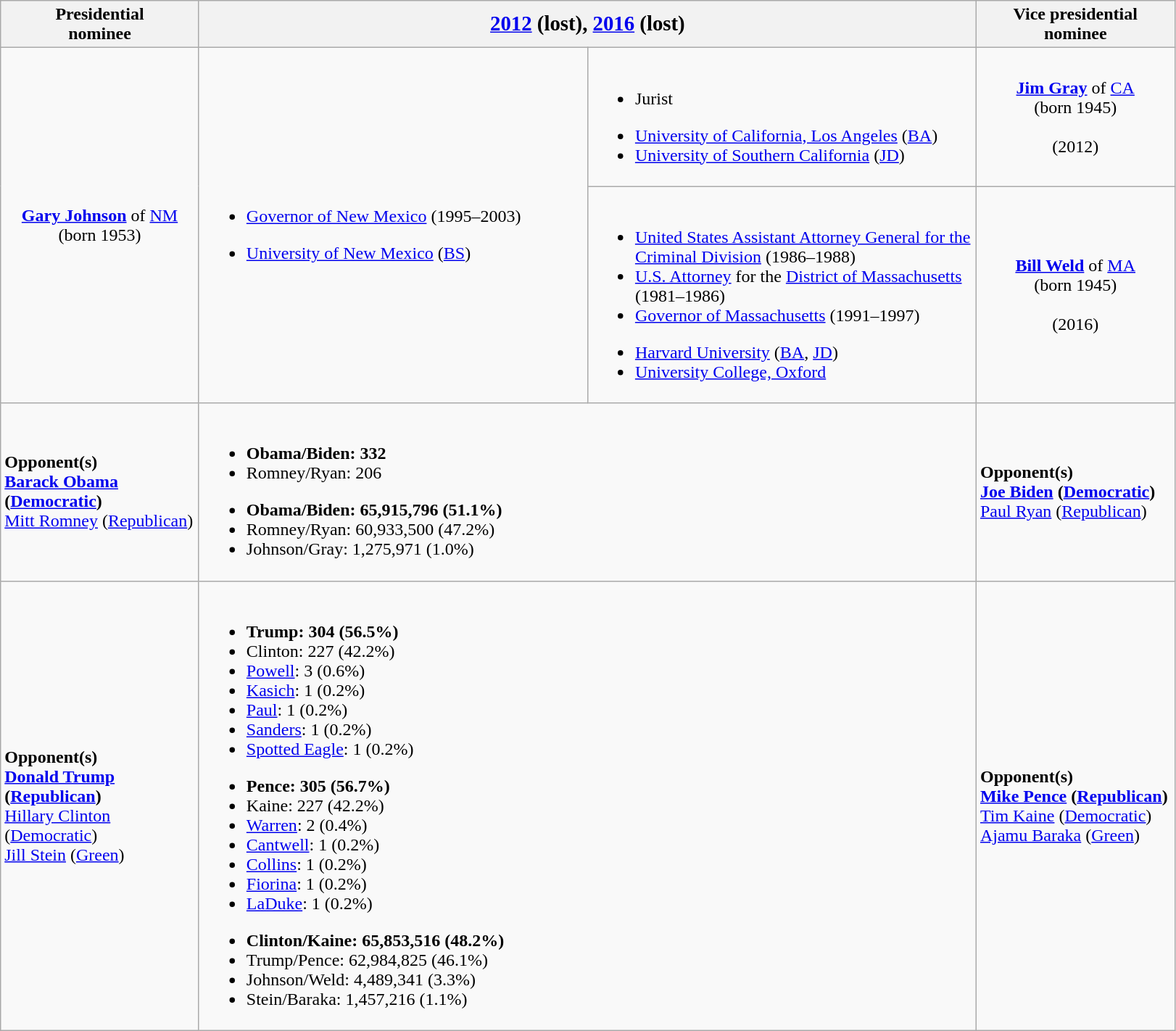<table class="wikitable">
<tr>
<th width=175>Presidential<br>nominee</th>
<th colspan=2><big><a href='#'>2012</a> (lost), <a href='#'>2016</a> (lost)</big></th>
<th width=175>Vice presidential<br>nominee</th>
</tr>
<tr>
<td rowspan=2 style="text-align:center;"><strong><a href='#'>Gary Johnson</a></strong> of <a href='#'>NM</a><br>(born 1953)<br></td>
<td rowspan=2 width=350><br><ul><li><a href='#'>Governor of New Mexico</a> (1995–2003)</li></ul><ul><li><a href='#'>University of New Mexico</a> (<a href='#'>BS</a>)</li></ul></td>
<td width=350><br><ul><li>Jurist</li></ul><ul><li><a href='#'>University of California, Los Angeles</a> (<a href='#'>BA</a>)</li><li><a href='#'>University of Southern California</a> (<a href='#'>JD</a>)</li></ul></td>
<td style="text-align:center;"><strong><a href='#'>Jim Gray</a></strong> of <a href='#'>CA</a><br>(born 1945)<br><br>(2012)</td>
</tr>
<tr>
<td width=350><br><ul><li><a href='#'>United States Assistant Attorney General for the Criminal Division</a> (1986–1988)</li><li><a href='#'>U.S. Attorney</a> for the <a href='#'>District of Massachusetts</a> (1981–1986)</li><li><a href='#'>Governor of Massachusetts</a> (1991–1997)</li></ul><ul><li><a href='#'>Harvard University</a> (<a href='#'>BA</a>, <a href='#'>JD</a>)</li><li><a href='#'>University College, Oxford</a></li></ul></td>
<td style="text-align:center;"><strong><a href='#'>Bill Weld</a></strong> of <a href='#'>MA</a><br>(born 1945)<br><br>(2016)</td>
</tr>
<tr>
<td><strong>Opponent(s)</strong><br><strong><a href='#'>Barack Obama</a> (<a href='#'>Democratic</a>)</strong><br><a href='#'>Mitt Romney</a> (<a href='#'>Republican</a>)</td>
<td colspan=2><br><ul><li><strong>Obama/Biden: 332</strong></li><li>Romney/Ryan: 206</li></ul><ul><li><strong>Obama/Biden: 65,915,796 (51.1%)</strong></li><li>Romney/Ryan: 60,933,500 (47.2%)</li><li>Johnson/Gray: 1,275,971 (1.0%)</li></ul></td>
<td><strong>Opponent(s)</strong><br><strong><a href='#'>Joe Biden</a> (<a href='#'>Democratic</a>)</strong><br><a href='#'>Paul Ryan</a> (<a href='#'>Republican</a>)</td>
</tr>
<tr>
<td><strong>Opponent(s)</strong><br><strong><a href='#'>Donald Trump</a> (<a href='#'>Republican</a>)</strong><br><a href='#'>Hillary Clinton</a> (<a href='#'>Democratic</a>)<br><a href='#'>Jill Stein</a> (<a href='#'>Green</a>)</td>
<td colspan=2><br><ul><li><strong>Trump: 304 (56.5%)</strong></li><li>Clinton: 227 (42.2%)</li><li><a href='#'>Powell</a>: 3 (0.6%)</li><li><a href='#'>Kasich</a>: 1 (0.2%)</li><li><a href='#'>Paul</a>: 1 (0.2%)</li><li><a href='#'>Sanders</a>: 1 (0.2%)</li><li><a href='#'>Spotted Eagle</a>: 1 (0.2%)</li></ul><ul><li><strong>Pence: 305 (56.7%)</strong></li><li>Kaine: 227 (42.2%)</li><li><a href='#'>Warren</a>: 2 (0.4%)</li><li><a href='#'>Cantwell</a>: 1 (0.2%)</li><li><a href='#'>Collins</a>: 1 (0.2%)</li><li><a href='#'>Fiorina</a>: 1 (0.2%)</li><li><a href='#'>LaDuke</a>: 1 (0.2%)</li></ul><ul><li><strong>Clinton/Kaine: 65,853,516 (48.2%)</strong></li><li>Trump/Pence: 62,984,825 (46.1%)</li><li>Johnson/Weld: 4,489,341 (3.3%)</li><li>Stein/Baraka: 1,457,216 (1.1%)</li></ul></td>
<td><strong>Opponent(s)</strong><br><strong><a href='#'>Mike Pence</a> (<a href='#'>Republican</a>)</strong><br><a href='#'>Tim Kaine</a> (<a href='#'>Democratic</a>)<br><a href='#'>Ajamu Baraka</a> (<a href='#'>Green</a>)</td>
</tr>
</table>
